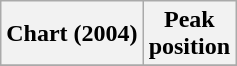<table class="wikitable plainrowheaders" style="text-align:center">
<tr>
<th>Chart (2004)</th>
<th>Peak<br>position</th>
</tr>
<tr>
</tr>
</table>
